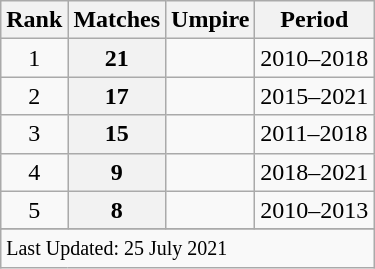<table class="wikitable plainrowheaders sortable">
<tr>
<th scope=col>Rank</th>
<th scope=col>Matches</th>
<th scope=col>Umpire</th>
<th scope=col>Period</th>
</tr>
<tr>
<td align=center>1</td>
<th scope=row style=text-align:center;>21</th>
<td></td>
<td>2010–2018</td>
</tr>
<tr>
<td align=center>2</td>
<th scope=row style=text-align:center;>17</th>
<td></td>
<td>2015–2021</td>
</tr>
<tr>
<td align=center>3</td>
<th scope=row style=text-align:center;>15</th>
<td></td>
<td>2011–2018</td>
</tr>
<tr>
<td align=center>4</td>
<th scope=row style=text-align:center;>9</th>
<td></td>
<td>2018–2021</td>
</tr>
<tr>
<td align=center>5</td>
<th scope=row style=text-align:center;>8</th>
<td></td>
<td>2010–2013</td>
</tr>
<tr>
</tr>
<tr class=sortbottom>
<td colspan=4><small>Last Updated: 25 July 2021</small></td>
</tr>
</table>
